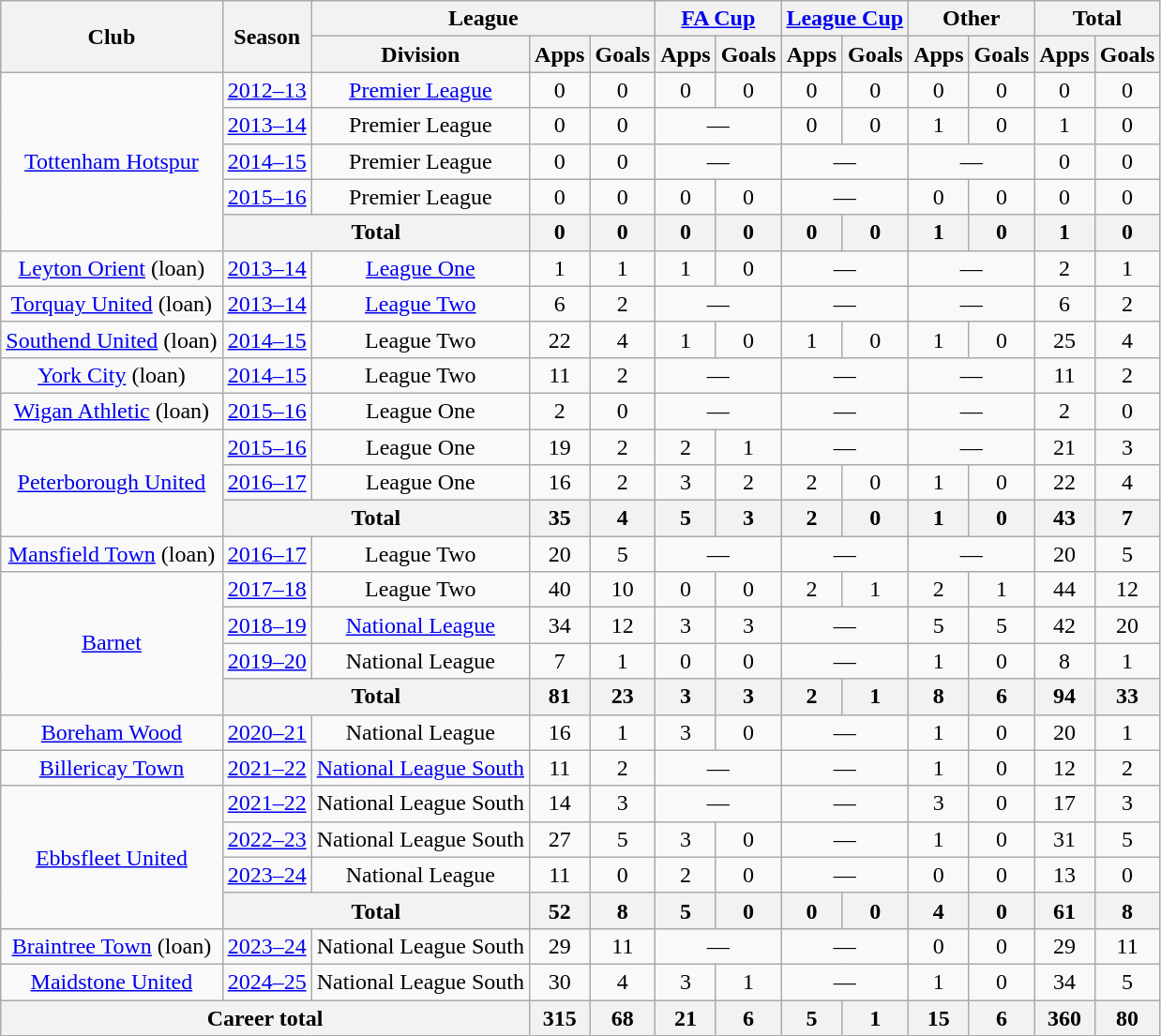<table class=wikitable style="text-align:center;">
<tr>
<th rowspan=2>Club</th>
<th rowspan=2>Season</th>
<th colspan=3>League</th>
<th colspan=2><a href='#'>FA Cup</a></th>
<th colspan=2><a href='#'>League Cup</a></th>
<th colspan=2>Other</th>
<th colspan=2>Total</th>
</tr>
<tr>
<th>Division</th>
<th>Apps</th>
<th>Goals</th>
<th>Apps</th>
<th>Goals</th>
<th>Apps</th>
<th>Goals</th>
<th>Apps</th>
<th>Goals</th>
<th>Apps</th>
<th>Goals</th>
</tr>
<tr>
<td rowspan=5><a href='#'>Tottenham Hotspur</a></td>
<td><a href='#'>2012–13</a></td>
<td><a href='#'>Premier League</a></td>
<td>0</td>
<td>0</td>
<td>0</td>
<td>0</td>
<td>0</td>
<td>0</td>
<td>0</td>
<td>0</td>
<td>0</td>
<td>0</td>
</tr>
<tr>
<td><a href='#'>2013–14</a></td>
<td>Premier League</td>
<td>0</td>
<td>0</td>
<td colspan=2>—</td>
<td>0</td>
<td>0</td>
<td>1</td>
<td>0</td>
<td>1</td>
<td>0</td>
</tr>
<tr>
<td><a href='#'>2014–15</a></td>
<td>Premier League</td>
<td>0</td>
<td>0</td>
<td colspan=2>—</td>
<td colspan=2>—</td>
<td colspan=2>—</td>
<td>0</td>
<td>0</td>
</tr>
<tr>
<td><a href='#'>2015–16</a></td>
<td>Premier League</td>
<td>0</td>
<td>0</td>
<td>0</td>
<td>0</td>
<td colspan=2>—</td>
<td>0</td>
<td>0</td>
<td>0</td>
<td>0</td>
</tr>
<tr>
<th colspan=2>Total</th>
<th>0</th>
<th>0</th>
<th>0</th>
<th>0</th>
<th>0</th>
<th>0</th>
<th>1</th>
<th>0</th>
<th>1</th>
<th>0</th>
</tr>
<tr>
<td><a href='#'>Leyton Orient</a> (loan)</td>
<td><a href='#'>2013–14</a></td>
<td><a href='#'>League One</a></td>
<td>1</td>
<td>1</td>
<td>1</td>
<td>0</td>
<td colspan=2>—</td>
<td colspan=2>—</td>
<td>2</td>
<td>1</td>
</tr>
<tr>
<td><a href='#'>Torquay United</a> (loan)</td>
<td><a href='#'>2013–14</a></td>
<td><a href='#'>League Two</a></td>
<td>6</td>
<td>2</td>
<td colspan=2>—</td>
<td colspan=2>—</td>
<td colspan=2>—</td>
<td>6</td>
<td>2</td>
</tr>
<tr>
<td><a href='#'>Southend United</a> (loan)</td>
<td><a href='#'>2014–15</a></td>
<td>League Two</td>
<td>22</td>
<td>4</td>
<td>1</td>
<td>0</td>
<td>1</td>
<td>0</td>
<td>1</td>
<td>0</td>
<td>25</td>
<td>4</td>
</tr>
<tr>
<td><a href='#'>York City</a> (loan)</td>
<td><a href='#'>2014–15</a></td>
<td>League Two</td>
<td>11</td>
<td>2</td>
<td colspan=2>—</td>
<td colspan=2>—</td>
<td colspan=2>—</td>
<td>11</td>
<td>2</td>
</tr>
<tr>
<td><a href='#'>Wigan Athletic</a> (loan)</td>
<td><a href='#'>2015–16</a></td>
<td>League One</td>
<td>2</td>
<td>0</td>
<td colspan=2>—</td>
<td colspan=2>—</td>
<td colspan=2>—</td>
<td>2</td>
<td>0</td>
</tr>
<tr>
<td rowspan=3><a href='#'>Peterborough United</a></td>
<td><a href='#'>2015–16</a></td>
<td>League One</td>
<td>19</td>
<td>2</td>
<td>2</td>
<td>1</td>
<td colspan=2>—</td>
<td colspan=2>—</td>
<td>21</td>
<td>3</td>
</tr>
<tr>
<td><a href='#'>2016–17</a></td>
<td>League One</td>
<td>16</td>
<td>2</td>
<td>3</td>
<td>2</td>
<td>2</td>
<td>0</td>
<td>1</td>
<td>0</td>
<td>22</td>
<td>4</td>
</tr>
<tr>
<th colspan=2>Total</th>
<th>35</th>
<th>4</th>
<th>5</th>
<th>3</th>
<th>2</th>
<th>0</th>
<th>1</th>
<th>0</th>
<th>43</th>
<th>7</th>
</tr>
<tr>
<td><a href='#'>Mansfield Town</a> (loan)</td>
<td><a href='#'>2016–17</a></td>
<td>League Two</td>
<td>20</td>
<td>5</td>
<td colspan=2>—</td>
<td colspan=2>—</td>
<td colspan=2>—</td>
<td>20</td>
<td>5</td>
</tr>
<tr>
<td rowspan=4><a href='#'>Barnet</a></td>
<td><a href='#'>2017–18</a></td>
<td>League Two</td>
<td>40</td>
<td>10</td>
<td>0</td>
<td>0</td>
<td>2</td>
<td>1</td>
<td>2</td>
<td>1</td>
<td>44</td>
<td>12</td>
</tr>
<tr>
<td><a href='#'>2018–19</a></td>
<td><a href='#'>National League</a></td>
<td>34</td>
<td>12</td>
<td>3</td>
<td>3</td>
<td colspan=2>—</td>
<td>5</td>
<td>5</td>
<td>42</td>
<td>20</td>
</tr>
<tr>
<td><a href='#'>2019–20</a></td>
<td>National League</td>
<td>7</td>
<td>1</td>
<td>0</td>
<td>0</td>
<td colspan=2>—</td>
<td>1</td>
<td>0</td>
<td>8</td>
<td>1</td>
</tr>
<tr>
<th colspan=2>Total</th>
<th>81</th>
<th>23</th>
<th>3</th>
<th>3</th>
<th>2</th>
<th>1</th>
<th>8</th>
<th>6</th>
<th>94</th>
<th>33</th>
</tr>
<tr>
<td rowspan=1><a href='#'>Boreham Wood</a></td>
<td><a href='#'>2020–21</a></td>
<td>National League</td>
<td>16</td>
<td>1</td>
<td>3</td>
<td>0</td>
<td colspan=2>—</td>
<td>1</td>
<td>0</td>
<td>20</td>
<td>1</td>
</tr>
<tr>
<td><a href='#'>Billericay Town</a></td>
<td><a href='#'>2021–22</a></td>
<td><a href='#'>National League South</a></td>
<td>11</td>
<td>2</td>
<td colspan=2>—</td>
<td colspan=2>—</td>
<td>1</td>
<td>0</td>
<td>12</td>
<td>2</td>
</tr>
<tr>
<td rowspan="4"><a href='#'>Ebbsfleet United</a></td>
<td><a href='#'>2021–22</a></td>
<td>National League South</td>
<td>14</td>
<td>3</td>
<td colspan=2>—</td>
<td colspan=2>—</td>
<td>3</td>
<td>0</td>
<td>17</td>
<td>3</td>
</tr>
<tr>
<td><a href='#'>2022–23</a></td>
<td>National League South</td>
<td>27</td>
<td>5</td>
<td>3</td>
<td>0</td>
<td colspan="2">—</td>
<td>1</td>
<td>0</td>
<td>31</td>
<td>5</td>
</tr>
<tr>
<td><a href='#'>2023–24</a></td>
<td>National League</td>
<td>11</td>
<td>0</td>
<td>2</td>
<td>0</td>
<td colspan="2">—</td>
<td>0</td>
<td>0</td>
<td>13</td>
<td>0</td>
</tr>
<tr>
<th colspan=2>Total</th>
<th>52</th>
<th>8</th>
<th>5</th>
<th>0</th>
<th>0</th>
<th>0</th>
<th>4</th>
<th>0</th>
<th>61</th>
<th>8</th>
</tr>
<tr>
<td><a href='#'>Braintree Town</a> (loan)</td>
<td><a href='#'>2023–24</a></td>
<td>National League South</td>
<td>29</td>
<td>11</td>
<td colspan=2>—</td>
<td colspan=2>—</td>
<td>0</td>
<td>0</td>
<td>29</td>
<td>11</td>
</tr>
<tr>
<td><a href='#'>Maidstone United</a></td>
<td><a href='#'>2024–25</a></td>
<td>National League South</td>
<td>30</td>
<td>4</td>
<td>3</td>
<td>1</td>
<td colspan=2>—</td>
<td>1</td>
<td>0</td>
<td>34</td>
<td>5</td>
</tr>
<tr>
<th colspan=3>Career total</th>
<th>315</th>
<th>68</th>
<th>21</th>
<th>6</th>
<th>5</th>
<th>1</th>
<th>15</th>
<th>6</th>
<th>360</th>
<th>80</th>
</tr>
</table>
